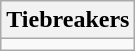<table class="wikitable collapsible collapsed">
<tr>
<th>Tiebreakers</th>
</tr>
<tr>
<td></td>
</tr>
</table>
